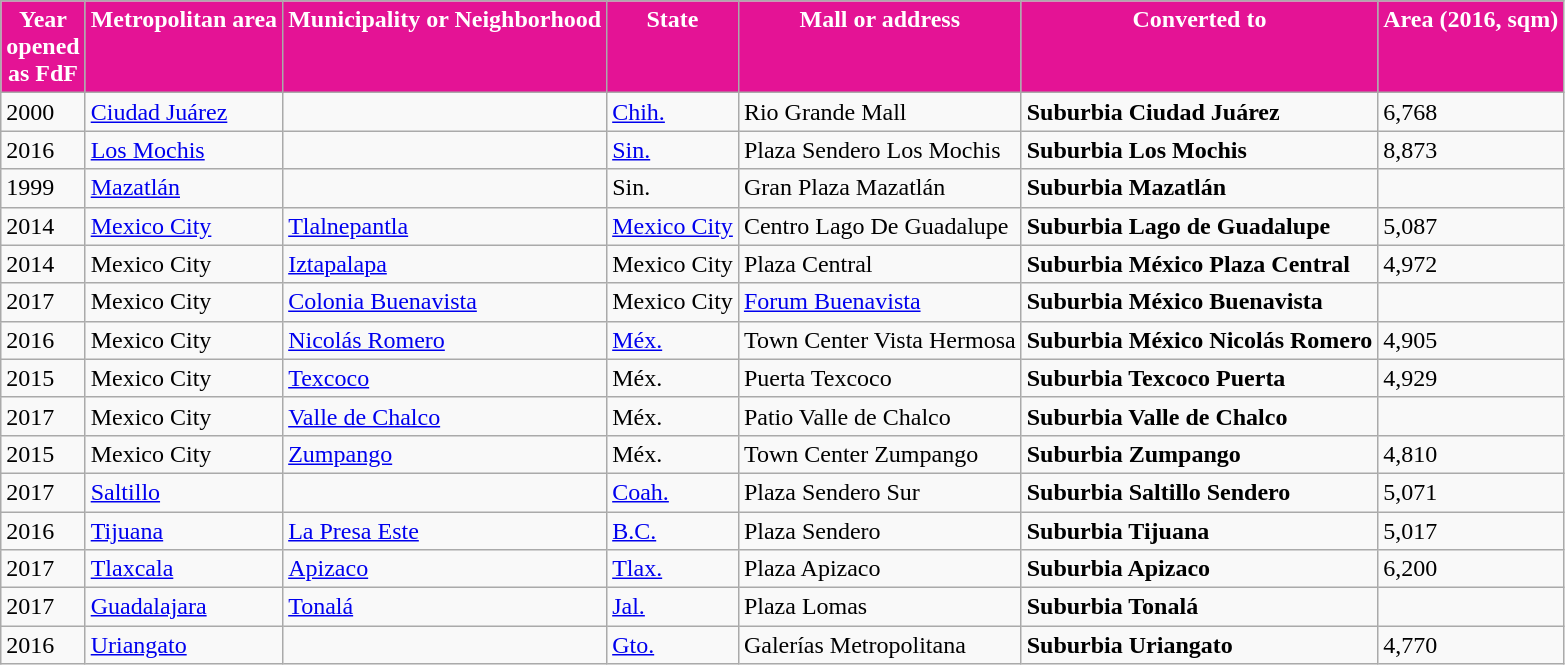<table class="wikitable sortable">
<tr>
<th style="vertical-align:top;background-color:#e41395;color:white;">Year<br>opened<br>as FdF</th>
<th style="vertical-align:top; background-color:#e41395;color:white;">Metropolitan area</th>
<th style="vertical-align:top; background-color:#e41395;color:white;">Municipality or Neighborhood</th>
<th style="vertical-align:top; background-color:#e41395;color:white;">State</th>
<th style="vertical-align:top; background-color:#e41395;color:white;">Mall or address</th>
<th style="vertical-align:top; background-color:#e41395;color:white;">Converted to</th>
<th style="vertical-align:top; background-color:#e41395;color:white;">Area (2016, sqm)</th>
</tr>
<tr style="vertical-align:top;">
<td>2000</td>
<td><a href='#'>Ciudad Juárez</a></td>
<td></td>
<td><a href='#'>Chih.</a></td>
<td>Rio Grande Mall</td>
<td><strong>Suburbia Ciudad Juárez</strong></td>
<td>6,768</td>
</tr>
<tr style="vertical-align:top;">
<td>2016</td>
<td><a href='#'>Los Mochis</a></td>
<td></td>
<td><a href='#'>Sin.</a></td>
<td>Plaza Sendero Los Mochis</td>
<td><strong>Suburbia Los Mochis</strong></td>
<td>8,873</td>
</tr>
<tr style="vertical-align:top;">
<td>1999</td>
<td><a href='#'>Mazatlán</a></td>
<td></td>
<td>Sin.</td>
<td>Gran Plaza Mazatlán</td>
<td><strong>Suburbia Mazatlán</strong></td>
<td></td>
</tr>
<tr style="vertical-align:top;">
<td>2014</td>
<td><a href='#'>Mexico City</a></td>
<td><a href='#'>Tlalnepantla</a></td>
<td><a href='#'>Mexico City</a></td>
<td>Centro Lago De Guadalupe</td>
<td><strong>Suburbia Lago de Guadalupe</strong></td>
<td>5,087</td>
</tr>
<tr style="vertical-align:top;">
<td>2014</td>
<td>Mexico City</td>
<td><a href='#'>Iztapalapa</a></td>
<td>Mexico City</td>
<td>Plaza Central</td>
<td><strong>Suburbia México Plaza Central</strong></td>
<td>4,972</td>
</tr>
<tr style="vertical-align:top;">
<td>2017</td>
<td>Mexico City</td>
<td><a href='#'>Colonia Buenavista</a></td>
<td>Mexico City</td>
<td><a href='#'>Forum Buenavista</a></td>
<td><strong>Suburbia México Buenavista</strong></td>
<td></td>
</tr>
<tr style="vertical-align:top;">
<td>2016</td>
<td>Mexico City</td>
<td><a href='#'>Nicolás Romero</a></td>
<td><a href='#'>Méx.</a></td>
<td>Town Center Vista Hermosa</td>
<td><strong>Suburbia México Nicolás Romero</strong></td>
<td>4,905</td>
</tr>
<tr style="vertical-align:top;">
<td>2015</td>
<td>Mexico City</td>
<td><a href='#'>Texcoco</a></td>
<td>Méx.</td>
<td>Puerta Texcoco</td>
<td><strong>Suburbia Texcoco Puerta</strong></td>
<td>4,929</td>
</tr>
<tr style="vertical-align:top;">
<td>2017</td>
<td>Mexico City</td>
<td><a href='#'>Valle de Chalco</a></td>
<td>Méx.</td>
<td>Patio Valle de Chalco</td>
<td><strong>Suburbia Valle de Chalco</strong></td>
<td></td>
</tr>
<tr style="vertical-align:top;">
<td>2015</td>
<td>Mexico City</td>
<td><a href='#'>Zumpango </a></td>
<td>Méx.</td>
<td>Town Center Zumpango</td>
<td><strong>Suburbia Zumpango</strong></td>
<td>4,810</td>
</tr>
<tr style="vertical-align:top;">
<td>2017</td>
<td><a href='#'>Saltillo</a></td>
<td></td>
<td><a href='#'>Coah.</a></td>
<td>Plaza Sendero Sur</td>
<td><strong>Suburbia Saltillo Sendero</strong></td>
<td>5,071</td>
</tr>
<tr style="vertical-align:top;">
<td>2016</td>
<td><a href='#'>Tijuana</a></td>
<td><a href='#'>La Presa Este</a></td>
<td><a href='#'>B.C.</a></td>
<td>Plaza Sendero</td>
<td><strong>Suburbia Tijuana</strong></td>
<td>5,017</td>
</tr>
<tr style="vertical-align:top;">
<td>2017</td>
<td><a href='#'>Tlaxcala</a></td>
<td><a href='#'>Apizaco</a></td>
<td><a href='#'>Tlax.</a></td>
<td>Plaza Apizaco</td>
<td><strong>Suburbia Apizaco</strong></td>
<td>6,200</td>
</tr>
<tr style="vertical-align:top;">
<td>2017</td>
<td><a href='#'>Guadalajara</a></td>
<td><a href='#'>Tonalá</a></td>
<td><a href='#'>Jal.</a></td>
<td>Plaza Lomas</td>
<td><strong>Suburbia Tonalá</strong></td>
<td></td>
</tr>
<tr style="vertical-align:top;">
<td>2016</td>
<td><a href='#'>Uriangato</a></td>
<td></td>
<td><a href='#'>Gto.</a></td>
<td>Galerías Metropolitana</td>
<td><strong>Suburbia Uriangato</strong></td>
<td>4,770</td>
</tr>
</table>
